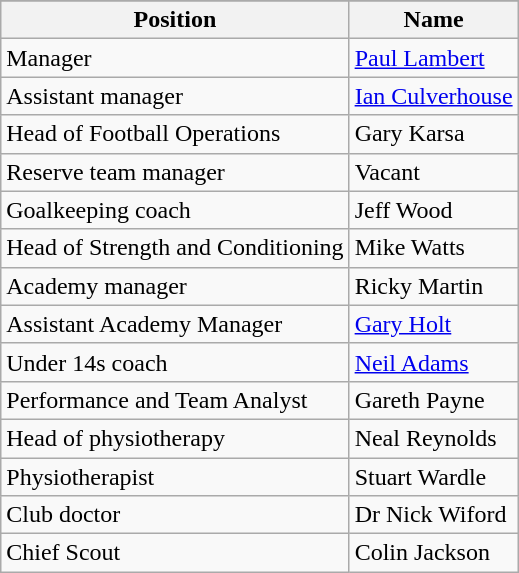<table class="wikitable" style="text-align: left">
<tr>
</tr>
<tr>
<th>Position</th>
<th>Name</th>
</tr>
<tr>
<td>Manager</td>
<td>  <a href='#'>Paul Lambert</a></td>
</tr>
<tr>
<td>Assistant manager</td>
<td>  <a href='#'>Ian Culverhouse</a></td>
</tr>
<tr>
<td>Head of Football Operations</td>
<td>  Gary Karsa</td>
</tr>
<tr>
<td>Reserve team manager</td>
<td> Vacant</td>
</tr>
<tr>
<td>Goalkeeping coach</td>
<td>  Jeff Wood</td>
</tr>
<tr>
<td>Head of Strength and Conditioning</td>
<td>  Mike Watts</td>
</tr>
<tr>
<td>Academy manager</td>
<td>  Ricky Martin</td>
</tr>
<tr>
<td>Assistant Academy Manager</td>
<td>  <a href='#'>Gary Holt</a></td>
</tr>
<tr>
<td>Under 14s coach</td>
<td>  <a href='#'>Neil Adams</a></td>
</tr>
<tr>
<td>Performance and Team Analyst</td>
<td>  Gareth Payne</td>
</tr>
<tr>
<td>Head of physiotherapy</td>
<td>  Neal Reynolds</td>
</tr>
<tr>
<td>Physiotherapist</td>
<td>  Stuart Wardle</td>
</tr>
<tr>
<td>Club doctor</td>
<td>  Dr Nick Wiford</td>
</tr>
<tr>
<td>Chief Scout</td>
<td>  Colin Jackson</td>
</tr>
</table>
